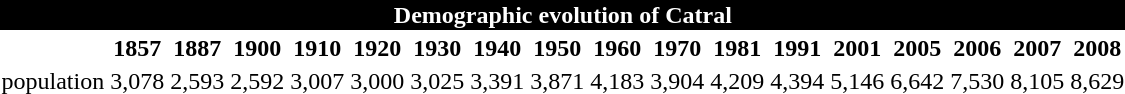<table>
<tr>
<th bgcolor=black colspan=20 style="color:white;">Demographic evolution of Catral</th>
</tr>
<tr>
<th></th>
<th>1857</th>
<th>1887</th>
<th>1900</th>
<th>1910</th>
<th>1920</th>
<th>1930</th>
<th>1940</th>
<th>1950</th>
<th>1960</th>
<th>1970</th>
<th>1981</th>
<th>1991</th>
<th>2001</th>
<th>2005</th>
<th>2006</th>
<th>2007</th>
<th>2008</th>
</tr>
<tr>
<td>population</td>
<td align=center>3,078</td>
<td align=center>2,593</td>
<td align=center>2,592</td>
<td align=center>3,007</td>
<td align=center>3,000</td>
<td align=center>3,025</td>
<td align=center>3,391</td>
<td align=center>3,871</td>
<td align=center>4,183</td>
<td align=center>3,904</td>
<td align=center>4,209</td>
<td align=center>4,394</td>
<td align=center>5,146</td>
<td align=center>6,642</td>
<td align=center>7,530</td>
<td align=center>8,105</td>
<td align=center>8,629</td>
</tr>
</table>
